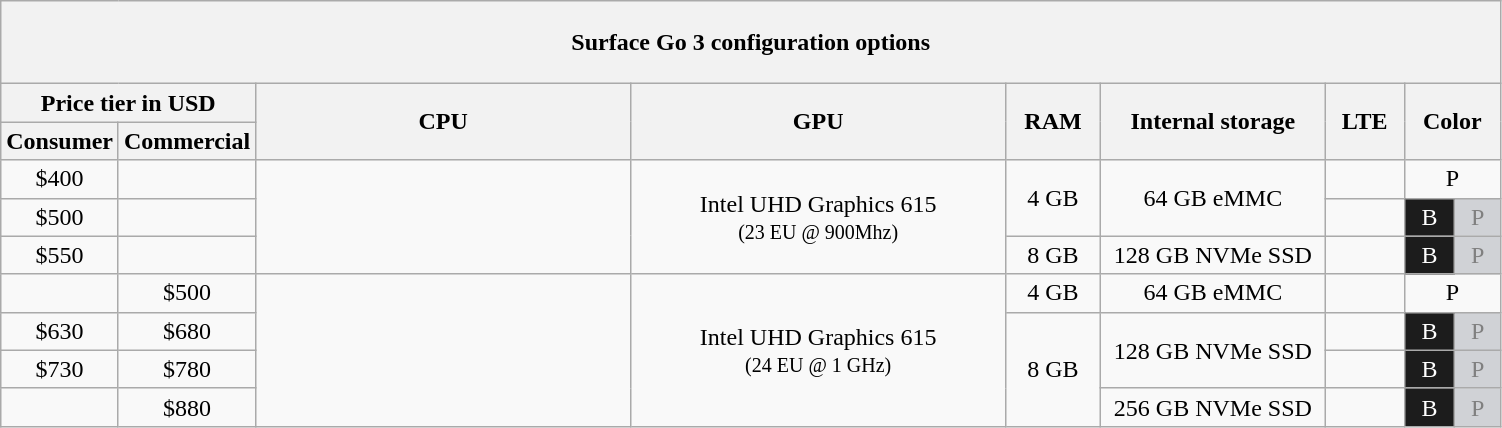<table class="wikitable sortable" style="text-align:center;" align="center" text-align="center">
<tr>
<th colspan="9" style=" height:3em;">Surface Go 3 configuration options</th>
</tr>
<tr>
<th colspan="2" width="17%" scope="col">Price tier in USD</th>
<th rowspan="2" width="25%" scope="col">CPU</th>
<th rowspan="2" width="25%" scope="col">GPU</th>
<th rowspan="2" scope="col">RAM</th>
<th rowspan="2"  width="15%" scope="col">Internal storage</th>
<th rowspan="2">LTE</th>
<th colspan="2" rowspan="2">Color</th>
</tr>
<tr>
<th>Consumer</th>
<th>Commercial</th>
</tr>
<tr>
<td>$400</td>
<td></td>
<td rowspan="3"></td>
<td rowspan="3">Intel UHD Graphics 615 <br><small>(23 EU @ 900Mhz)</small></td>
<td rowspan="2">4 GB</td>
<td rowspan="2">64 GB eMMC</td>
<td></td>
<td colspan="2">P</td>
</tr>
<tr>
<td>$500</td>
<td></td>
<td></td>
<td style="background: #1c1c1c; color: #ffffff;">B</td>
<td style=" background: #D0D2D6; color: grey;">P</td>
</tr>
<tr>
<td>$550</td>
<td></td>
<td>8 GB</td>
<td>128 GB NVMe SSD</td>
<td></td>
<td style="background: #1c1c1c; color: #ffffff;">B</td>
<td style=" background: #D0D2D6; color: grey;">P</td>
</tr>
<tr>
<td></td>
<td>$500</td>
<td rowspan="4"></td>
<td rowspan="4">Intel UHD Graphics 615 <br><small>(24 EU @ 1 GHz)</small></td>
<td>4 GB</td>
<td>64 GB eMMC</td>
<td></td>
<td colspan="2">P</td>
</tr>
<tr>
<td>$630</td>
<td>$680</td>
<td rowspan="3">8 GB</td>
<td rowspan="2">128 GB NVMe SSD</td>
<td></td>
<td style="background: #1c1c1c; color: #ffffff;">B</td>
<td style=" background: #D0D2D6; color: grey;">P</td>
</tr>
<tr>
<td>$730</td>
<td>$780</td>
<td></td>
<td style="background: #1c1c1c; color: #ffffff;">B</td>
<td style=" background: #D0D2D6; color: grey;">P</td>
</tr>
<tr>
<td></td>
<td>$880</td>
<td>256 GB NVMe SSD</td>
<td></td>
<td style="background: #1c1c1c; color: #ffffff;">B</td>
<td style=" background: #D0D2D6; color: grey;">P</td>
</tr>
</table>
